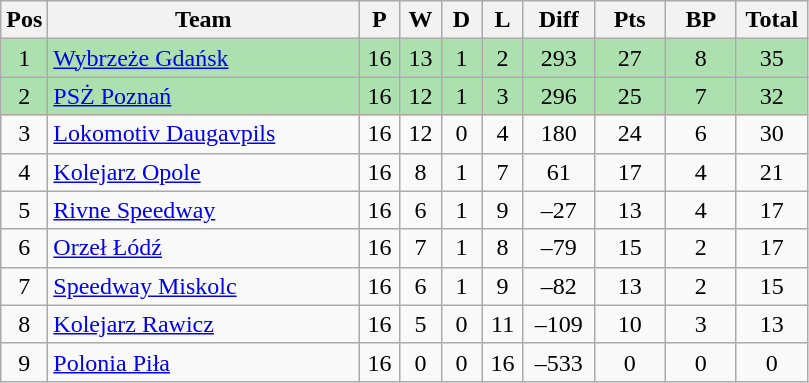<table class="wikitable" style="font-size: 100%">
<tr>
<th width=20>Pos</th>
<th width=200>Team</th>
<th width=20>P</th>
<th width=20>W</th>
<th width=20>D</th>
<th width=20>L</th>
<th width=40>Diff</th>
<th width=40>Pts</th>
<th width=40>BP</th>
<th width=40>Total</th>
</tr>
<tr align=center style="background:#ACE1AF;">
<td>1</td>
<td align="left"><a href='#'>Wybrzeże Gdańsk</a></td>
<td>16</td>
<td>13</td>
<td>1</td>
<td>2</td>
<td>293</td>
<td>27</td>
<td>8</td>
<td>35</td>
</tr>
<tr align=center style="background:#ACE1AF;">
<td>2</td>
<td align="left"><a href='#'>PSŻ Poznań</a></td>
<td>16</td>
<td>12</td>
<td>1</td>
<td>3</td>
<td>296</td>
<td>25</td>
<td>7</td>
<td>32</td>
</tr>
<tr align=center>
<td>3</td>
<td align="left"><a href='#'>Lokomotiv Daugavpils</a> </td>
<td>16</td>
<td>12</td>
<td>0</td>
<td>4</td>
<td>180</td>
<td>24</td>
<td>6</td>
<td>30</td>
</tr>
<tr align=center>
<td>4</td>
<td align="left"><a href='#'>Kolejarz Opole</a></td>
<td>16</td>
<td>8</td>
<td>1</td>
<td>7</td>
<td>61</td>
<td>17</td>
<td>4</td>
<td>21</td>
</tr>
<tr align=center>
<td>5</td>
<td align="left"><a href='#'>Rivne Speedway</a> </td>
<td>16</td>
<td>6</td>
<td>1</td>
<td>9</td>
<td>–27</td>
<td>13</td>
<td>4</td>
<td>17</td>
</tr>
<tr align=center>
<td>6</td>
<td align="left"><a href='#'>Orzeł Łódź</a></td>
<td>16</td>
<td>7</td>
<td>1</td>
<td>8</td>
<td>–79</td>
<td>15</td>
<td>2</td>
<td>17</td>
</tr>
<tr align=center>
<td>7</td>
<td align="left"><a href='#'>Speedway Miskolc</a> </td>
<td>16</td>
<td>6</td>
<td>1</td>
<td>9</td>
<td>–82</td>
<td>13</td>
<td>2</td>
<td>15</td>
</tr>
<tr align=center>
<td>8</td>
<td align="left"><a href='#'>Kolejarz Rawicz</a></td>
<td>16</td>
<td>5</td>
<td>0</td>
<td>11</td>
<td>–109</td>
<td>10</td>
<td>3</td>
<td>13</td>
</tr>
<tr align=center>
<td>9</td>
<td align="left"><a href='#'>Polonia Piła</a></td>
<td>16</td>
<td>0</td>
<td>0</td>
<td>16</td>
<td>–533</td>
<td>0</td>
<td>0</td>
<td>0</td>
</tr>
</table>
